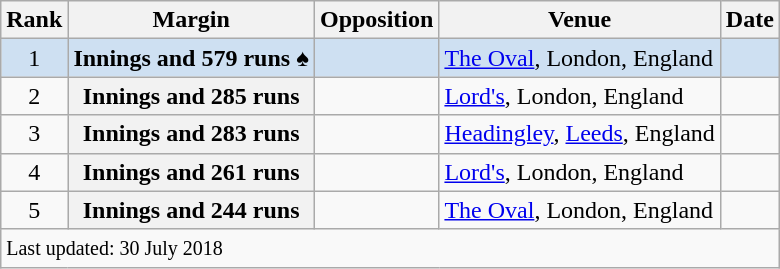<table class="wikitable plainrowheaders sortable">
<tr>
<th scope=col>Rank</th>
<th scope=col>Margin</th>
<th scope=col>Opposition</th>
<th scope=col>Venue</th>
<th scope=col>Date</th>
</tr>
<tr bgcolor=#cee0f2>
<td align=center>1</td>
<th scope=row style="background:#cee0f2; text-align:center;">Innings and 579 runs ♠</th>
<td></td>
<td><a href='#'>The Oval</a>, London, England</td>
<td><a href='#'></a></td>
</tr>
<tr>
<td align=center>2</td>
<th scope=row style=text-align:center;>Innings and 285 runs</th>
<td></td>
<td><a href='#'>Lord's</a>, London, England</td>
<td><a href='#'></a></td>
</tr>
<tr>
<td align=center>3</td>
<th scope=row style=text-align:center;>Innings and 283 runs</th>
<td></td>
<td><a href='#'>Headingley</a>, <a href='#'>Leeds</a>, England</td>
<td><a href='#'></a></td>
</tr>
<tr>
<td align=center>4</td>
<th scope=row style=text-align:center;>Innings and 261 runs</th>
<td></td>
<td><a href='#'>Lord's</a>, London, England</td>
<td><a href='#'></a></td>
</tr>
<tr>
<td align=center>5</td>
<th scope=row style=text-align:center;>Innings and 244 runs</th>
<td></td>
<td><a href='#'>The Oval</a>, London, England</td>
<td><a href='#'></a></td>
</tr>
<tr class=sortbottom>
<td colspan=5><small>Last updated: 30 July 2018</small></td>
</tr>
</table>
